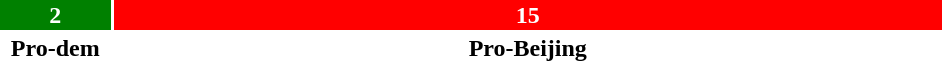<table style="width:50%; text-align:center;">
<tr style="color:white;">
<td style="background:green; width:11.77%;"><strong>2</strong></td>
<td style="background:red; width:88.23%;"><strong>15</strong></td>
</tr>
<tr>
<td><span><strong>Pro-dem</strong></span></td>
<td><span><strong>Pro-Beijing</strong></span></td>
</tr>
</table>
